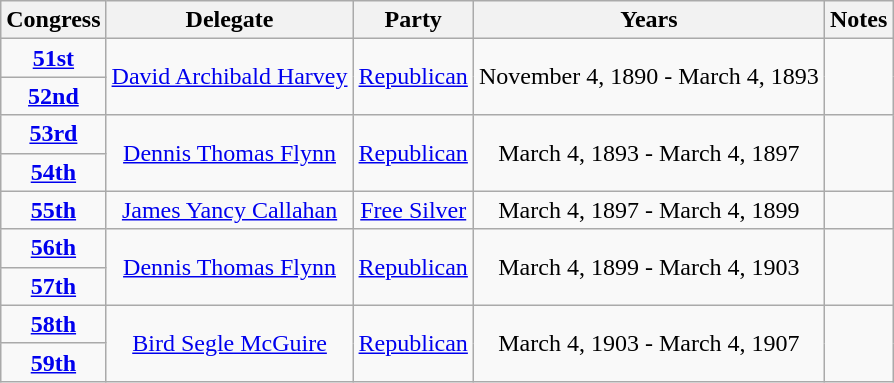<table class=wikitable>
<tr>
<th>Congress</th>
<th>Delegate</th>
<th>Party</th>
<th>Years</th>
<th>Notes</th>
</tr>
<tr align=center>
<td><strong><a href='#'>51st</a></strong></td>
<td rowspan=2><a href='#'>David Archibald Harvey</a></td>
<td rowspan=2 ><a href='#'>Republican</a></td>
<td rowspan=2>November 4, 1890 - March 4, 1893</td>
<td rowspan=2></td>
</tr>
<tr align=center>
<td><strong><a href='#'>52nd</a></strong></td>
</tr>
<tr align=center>
<td><strong><a href='#'>53rd</a></strong></td>
<td rowspan=2><a href='#'>Dennis Thomas Flynn</a></td>
<td rowspan=2 ><a href='#'>Republican</a></td>
<td rowspan=2>March 4, 1893 - March 4, 1897</td>
<td rowspan=2></td>
</tr>
<tr align=center>
<td><strong><a href='#'>54th</a></strong></td>
</tr>
<tr align=center>
<td><strong><a href='#'>55th</a></strong></td>
<td><a href='#'>James Yancy Callahan</a></td>
<td><a href='#'>Free Silver</a></td>
<td>March 4, 1897 - March 4, 1899</td>
<td></td>
</tr>
<tr align=center>
<td><strong><a href='#'>56th</a></strong></td>
<td rowspan=2><a href='#'>Dennis Thomas Flynn</a></td>
<td rowspan=2 ><a href='#'>Republican</a></td>
<td rowspan=2>March 4, 1899 - March 4, 1903</td>
<td rowspan=2></td>
</tr>
<tr align=center>
<td><strong><a href='#'>57th</a></strong></td>
</tr>
<tr align=center>
<td><strong><a href='#'>58th</a></strong></td>
<td rowspan=2><a href='#'>Bird Segle McGuire</a></td>
<td rowspan=2 ><a href='#'>Republican</a></td>
<td rowspan=2>March 4, 1903 - March 4, 1907</td>
<td rowspan=2></td>
</tr>
<tr align=center>
<td><strong><a href='#'>59th</a></strong></td>
</tr>
</table>
